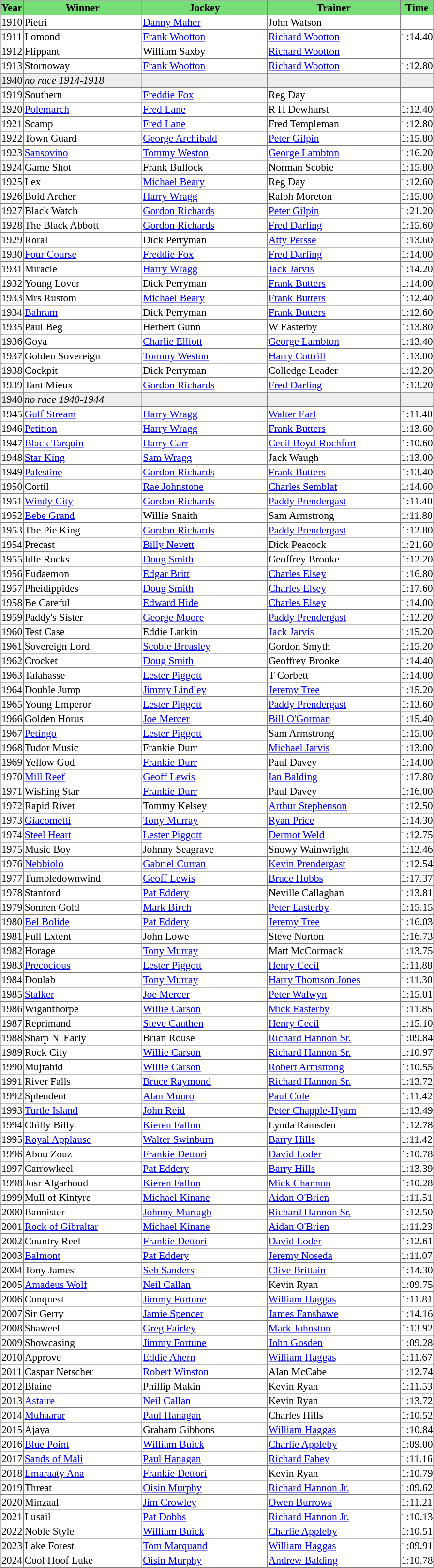<table class = "sortable" | border="1" style="border-collapse: collapse; font-size:90%">
<tr bgcolor="#77dd77" align="center">
<th>Year</th>
<th style="width:160px;">Winner</th>
<th style="width:170px;">Jockey</th>
<th style="width:180px;">Trainer</th>
<th>Time</th>
</tr>
<tr>
<td>1910</td>
<td>Pietri</td>
<td><a href='#'>Danny Maher</a></td>
<td>John Watson</td>
<td></td>
</tr>
<tr>
<td>1911</td>
<td>Lomond</td>
<td><a href='#'>Frank Wootton</a></td>
<td><a href='#'>Richard Wootton</a></td>
<td>1:14.40</td>
</tr>
<tr>
<td>1912</td>
<td>Flippant</td>
<td>William Saxby</td>
<td><a href='#'>Richard Wootton</a></td>
<td></td>
</tr>
<tr>
<td>1913</td>
<td>Stornoway</td>
<td><a href='#'>Frank Wootton</a></td>
<td><a href='#'>Richard Wootton</a></td>
<td>1:12.80</td>
</tr>
<tr>
</tr>
<tr bgcolor="#eeeeee">
<td><span>1940</span></td>
<td><em>no race 1914-1918</em></td>
<td></td>
<td></td>
<td></td>
</tr>
<tr>
<td>1919</td>
<td>Southern</td>
<td><a href='#'>Freddie Fox</a></td>
<td>Reg Day</td>
<td></td>
</tr>
<tr>
<td>1920</td>
<td><a href='#'>Polemarch</a></td>
<td><a href='#'>Fred Lane</a></td>
<td>R H Dewhurst</td>
<td>1:12.40</td>
</tr>
<tr>
<td>1921</td>
<td>Scamp</td>
<td><a href='#'>Fred Lane</a></td>
<td>Fred Templeman</td>
<td>1:12.80</td>
</tr>
<tr>
<td>1922</td>
<td>Town Guard</td>
<td><a href='#'>George Archibald</a></td>
<td><a href='#'>Peter Gilpin</a></td>
<td>1:15.80</td>
</tr>
<tr>
<td>1923</td>
<td><a href='#'>Sansovino</a></td>
<td><a href='#'>Tommy Weston</a></td>
<td><a href='#'>George Lambton</a></td>
<td>1:16.20</td>
</tr>
<tr>
<td>1924</td>
<td>Game Shot</td>
<td>Frank Bullock</td>
<td>Norman Scobie</td>
<td>1:15.80</td>
</tr>
<tr>
<td>1925</td>
<td>Lex</td>
<td><a href='#'>Michael Beary</a></td>
<td>Reg Day</td>
<td>1:12.60</td>
</tr>
<tr>
<td>1926</td>
<td>Bold Archer</td>
<td><a href='#'>Harry Wragg</a></td>
<td>Ralph Moreton</td>
<td>1:15.00</td>
</tr>
<tr>
<td>1927</td>
<td>Black Watch</td>
<td><a href='#'>Gordon Richards</a></td>
<td><a href='#'>Peter Gilpin</a></td>
<td>1:21.20</td>
</tr>
<tr>
<td>1928</td>
<td>The Black Abbott</td>
<td><a href='#'>Gordon Richards</a></td>
<td><a href='#'>Fred Darling</a></td>
<td>1:15.60</td>
</tr>
<tr>
<td>1929</td>
<td>Roral</td>
<td>Dick Perryman</td>
<td><a href='#'>Atty Persse</a></td>
<td>1:13.60</td>
</tr>
<tr>
<td>1930</td>
<td><a href='#'>Four Course</a></td>
<td><a href='#'>Freddie Fox</a></td>
<td><a href='#'>Fred Darling</a></td>
<td>1:14.00</td>
</tr>
<tr>
<td>1931</td>
<td>Miracle</td>
<td><a href='#'>Harry Wragg</a></td>
<td><a href='#'>Jack Jarvis</a></td>
<td>1:14.20</td>
</tr>
<tr>
<td>1932</td>
<td>Young Lover</td>
<td>Dick Perryman</td>
<td><a href='#'>Frank Butters</a></td>
<td>1:14.00</td>
</tr>
<tr>
<td>1933</td>
<td>Mrs Rustom</td>
<td><a href='#'>Michael Beary</a></td>
<td><a href='#'>Frank Butters</a></td>
<td>1:12.40</td>
</tr>
<tr>
<td>1934</td>
<td><a href='#'>Bahram</a></td>
<td>Dick Perryman</td>
<td><a href='#'>Frank Butters</a></td>
<td>1:12.60</td>
</tr>
<tr>
<td>1935</td>
<td>Paul Beg</td>
<td>Herbert Gunn</td>
<td>W Easterby</td>
<td>1:13.80</td>
</tr>
<tr>
<td>1936</td>
<td>Goya</td>
<td><a href='#'>Charlie Elliott</a></td>
<td><a href='#'>George Lambton</a></td>
<td>1:13.40</td>
</tr>
<tr>
<td>1937</td>
<td>Golden Sovereign</td>
<td><a href='#'>Tommy Weston</a></td>
<td><a href='#'>Harry Cottrill</a></td>
<td>1:13.00</td>
</tr>
<tr>
<td>1938</td>
<td>Cockpit</td>
<td>Dick Perryman</td>
<td>Colledge Leader</td>
<td>1:12.20</td>
</tr>
<tr>
<td>1939</td>
<td>Tant Mieux</td>
<td><a href='#'>Gordon Richards</a></td>
<td><a href='#'>Fred Darling</a></td>
<td>1:13.20</td>
</tr>
<tr>
</tr>
<tr bgcolor="#eeeeee">
<td><span>1940</span></td>
<td><em>no race 1940-1944</em></td>
<td></td>
<td></td>
<td></td>
</tr>
<tr>
<td>1945</td>
<td><a href='#'>Gulf Stream</a></td>
<td><a href='#'>Harry Wragg</a></td>
<td><a href='#'>Walter Earl</a></td>
<td>1:11.40</td>
</tr>
<tr>
<td>1946</td>
<td><a href='#'>Petition</a></td>
<td><a href='#'>Harry Wragg</a></td>
<td><a href='#'>Frank Butters</a></td>
<td>1:13.60</td>
</tr>
<tr>
<td>1947</td>
<td><a href='#'>Black Tarquin</a></td>
<td><a href='#'>Harry Carr</a></td>
<td><a href='#'>Cecil Boyd-Rochfort</a></td>
<td>1:10.60</td>
</tr>
<tr>
<td>1948</td>
<td><a href='#'>Star King</a></td>
<td><a href='#'>Sam Wragg</a></td>
<td>Jack Waugh</td>
<td>1:13.00</td>
</tr>
<tr>
<td>1949</td>
<td><a href='#'>Palestine</a></td>
<td><a href='#'>Gordon Richards</a></td>
<td><a href='#'>Frank Butters</a></td>
<td>1:13.40</td>
</tr>
<tr>
<td>1950</td>
<td>Cortil</td>
<td><a href='#'>Rae Johnstone</a></td>
<td><a href='#'>Charles Semblat</a></td>
<td>1:14.60</td>
</tr>
<tr>
<td>1951</td>
<td><a href='#'>Windy City</a></td>
<td><a href='#'>Gordon Richards</a></td>
<td><a href='#'>Paddy Prendergast</a></td>
<td>1:11.40</td>
</tr>
<tr>
<td>1952</td>
<td><a href='#'>Bebe Grand</a></td>
<td>Willie Snaith</td>
<td>Sam Armstrong</td>
<td>1:11.80</td>
</tr>
<tr>
<td>1953</td>
<td>The Pie King</td>
<td><a href='#'>Gordon Richards</a></td>
<td><a href='#'>Paddy Prendergast</a></td>
<td>1:12.80</td>
</tr>
<tr>
<td>1954</td>
<td>Precast</td>
<td><a href='#'>Billy Nevett</a></td>
<td>Dick Peacock</td>
<td>1:21.60</td>
</tr>
<tr>
<td>1955</td>
<td>Idle Rocks</td>
<td><a href='#'>Doug Smith</a></td>
<td>Geoffrey Brooke</td>
<td>1:12.20</td>
</tr>
<tr>
<td>1956</td>
<td>Eudaemon</td>
<td><a href='#'>Edgar Britt</a></td>
<td><a href='#'>Charles Elsey</a></td>
<td>1:16.80</td>
</tr>
<tr>
<td>1957</td>
<td>Pheidippides</td>
<td><a href='#'>Doug Smith</a></td>
<td><a href='#'>Charles Elsey</a></td>
<td>1:17.60</td>
</tr>
<tr>
<td>1958</td>
<td>Be Careful</td>
<td><a href='#'>Edward Hide</a></td>
<td><a href='#'>Charles Elsey</a></td>
<td>1:14.00</td>
</tr>
<tr>
<td>1959</td>
<td>Paddy's Sister</td>
<td><a href='#'>George Moore</a></td>
<td><a href='#'>Paddy Prendergast</a></td>
<td>1:12.20</td>
</tr>
<tr>
<td>1960</td>
<td>Test Case</td>
<td>Eddie Larkin</td>
<td><a href='#'>Jack Jarvis</a></td>
<td>1:15.20</td>
</tr>
<tr>
<td>1961</td>
<td>Sovereign Lord</td>
<td><a href='#'>Scobie Breasley</a></td>
<td>Gordon Smyth</td>
<td>1:15.20</td>
</tr>
<tr>
<td>1962</td>
<td>Crocket</td>
<td><a href='#'>Doug Smith</a></td>
<td>Geoffrey Brooke</td>
<td>1:14.40</td>
</tr>
<tr>
<td>1963</td>
<td>Talahasse</td>
<td><a href='#'>Lester Piggott</a></td>
<td>T Corbett</td>
<td>1:14.00</td>
</tr>
<tr>
<td>1964</td>
<td>Double Jump</td>
<td><a href='#'>Jimmy Lindley</a></td>
<td><a href='#'>Jeremy Tree</a></td>
<td>1:15.20</td>
</tr>
<tr>
<td>1965</td>
<td>Young Emperor</td>
<td><a href='#'>Lester Piggott</a></td>
<td><a href='#'>Paddy Prendergast</a></td>
<td>1:13.60</td>
</tr>
<tr>
<td>1966</td>
<td>Golden Horus</td>
<td><a href='#'>Joe Mercer</a></td>
<td><a href='#'>Bill O'Gorman</a></td>
<td>1:15.40</td>
</tr>
<tr>
<td>1967</td>
<td><a href='#'>Petingo</a></td>
<td><a href='#'>Lester Piggott</a></td>
<td>Sam Armstrong</td>
<td>1:15.00</td>
</tr>
<tr>
<td>1968</td>
<td>Tudor Music</td>
<td>Frankie Durr</td>
<td><a href='#'>Michael Jarvis</a></td>
<td>1:13.00</td>
</tr>
<tr>
<td>1969</td>
<td>Yellow God</td>
<td><a href='#'>Frankie Durr</a></td>
<td>Paul Davey</td>
<td>1:14.00</td>
</tr>
<tr>
<td>1970</td>
<td><a href='#'>Mill Reef</a></td>
<td><a href='#'>Geoff Lewis</a></td>
<td><a href='#'>Ian Balding</a></td>
<td>1:17.80</td>
</tr>
<tr>
<td>1971</td>
<td>Wishing Star</td>
<td><a href='#'>Frankie Durr</a></td>
<td>Paul Davey</td>
<td>1:16.00</td>
</tr>
<tr>
<td>1972</td>
<td>Rapid River</td>
<td>Tommy Kelsey</td>
<td><a href='#'>Arthur Stephenson</a></td>
<td>1:12.50</td>
</tr>
<tr>
<td>1973</td>
<td><a href='#'>Giacometti</a></td>
<td><a href='#'>Tony Murray</a></td>
<td><a href='#'>Ryan Price</a></td>
<td>1:14.30</td>
</tr>
<tr>
<td>1974</td>
<td><a href='#'>Steel Heart</a></td>
<td><a href='#'>Lester Piggott</a></td>
<td><a href='#'>Dermot Weld</a></td>
<td>1:12.75</td>
</tr>
<tr>
<td>1975</td>
<td>Music Boy</td>
<td>Johnny Seagrave</td>
<td>Snowy Wainwright</td>
<td>1:12.46</td>
</tr>
<tr>
<td>1976</td>
<td><a href='#'>Nebbiolo</a></td>
<td><a href='#'>Gabriel Curran</a></td>
<td><a href='#'>Kevin Prendergast</a></td>
<td>1:12.54</td>
</tr>
<tr>
<td>1977</td>
<td>Tumbledownwind</td>
<td><a href='#'>Geoff Lewis</a></td>
<td><a href='#'>Bruce Hobbs</a></td>
<td>1:17.37</td>
</tr>
<tr>
<td>1978</td>
<td>Stanford</td>
<td><a href='#'>Pat Eddery</a></td>
<td>Neville Callaghan</td>
<td>1:13.81</td>
</tr>
<tr>
<td>1979</td>
<td>Sonnen Gold</td>
<td><a href='#'>Mark Birch</a></td>
<td><a href='#'>Peter Easterby</a></td>
<td>1:15.15</td>
</tr>
<tr>
<td>1980</td>
<td><a href='#'>Bel Bolide</a></td>
<td><a href='#'>Pat Eddery</a></td>
<td><a href='#'>Jeremy Tree</a></td>
<td>1:16.03</td>
</tr>
<tr>
<td>1981</td>
<td>Full Extent</td>
<td>John Lowe</td>
<td>Steve Norton</td>
<td>1:16.73</td>
</tr>
<tr>
<td>1982</td>
<td>Horage</td>
<td><a href='#'>Tony Murray</a></td>
<td>Matt McCormack</td>
<td>1:13.75</td>
</tr>
<tr>
<td>1983</td>
<td><a href='#'>Precocious</a></td>
<td><a href='#'>Lester Piggott</a></td>
<td><a href='#'>Henry Cecil</a></td>
<td>1:11.88</td>
</tr>
<tr>
<td>1984</td>
<td>Doulab</td>
<td><a href='#'>Tony Murray</a></td>
<td><a href='#'>Harry Thomson Jones</a></td>
<td>1:11.30</td>
</tr>
<tr>
<td>1985</td>
<td><a href='#'>Stalker</a></td>
<td><a href='#'>Joe Mercer</a></td>
<td><a href='#'>Peter Walwyn</a></td>
<td>1:15.01</td>
</tr>
<tr>
<td>1986</td>
<td>Wiganthorpe</td>
<td><a href='#'>Willie Carson</a></td>
<td><a href='#'>Mick Easterby</a></td>
<td>1:11.85</td>
</tr>
<tr>
<td>1987</td>
<td>Reprimand</td>
<td><a href='#'>Steve Cauthen</a></td>
<td><a href='#'>Henry Cecil</a></td>
<td>1:15.10</td>
</tr>
<tr>
<td>1988</td>
<td>Sharp N' Early</td>
<td>Brian Rouse</td>
<td><a href='#'>Richard Hannon Sr.</a></td>
<td>1:09.84</td>
</tr>
<tr>
<td>1989</td>
<td>Rock City</td>
<td><a href='#'>Willie Carson</a></td>
<td><a href='#'>Richard Hannon Sr.</a></td>
<td>1:10.97</td>
</tr>
<tr>
<td>1990</td>
<td>Mujtahid</td>
<td><a href='#'>Willie Carson</a></td>
<td><a href='#'>Robert Armstrong</a></td>
<td>1:10.55</td>
</tr>
<tr>
<td>1991</td>
<td>River Falls</td>
<td><a href='#'>Bruce Raymond</a></td>
<td><a href='#'>Richard Hannon Sr.</a></td>
<td>1:13.72</td>
</tr>
<tr>
<td>1992</td>
<td>Splendent</td>
<td><a href='#'>Alan Munro</a></td>
<td><a href='#'>Paul Cole</a></td>
<td>1:11.42</td>
</tr>
<tr>
<td>1993</td>
<td><a href='#'>Turtle Island</a></td>
<td><a href='#'>John Reid</a></td>
<td><a href='#'>Peter Chapple-Hyam</a></td>
<td>1:13.49</td>
</tr>
<tr>
<td>1994</td>
<td>Chilly Billy</td>
<td><a href='#'>Kieren Fallon</a></td>
<td>Lynda Ramsden</td>
<td>1:12.78</td>
</tr>
<tr>
<td>1995</td>
<td><a href='#'>Royal Applause</a></td>
<td><a href='#'>Walter Swinburn</a></td>
<td><a href='#'>Barry Hills</a></td>
<td>1:11.42</td>
</tr>
<tr>
<td>1996</td>
<td>Abou Zouz</td>
<td><a href='#'>Frankie Dettori</a></td>
<td><a href='#'>David Loder</a></td>
<td>1:10.78</td>
</tr>
<tr>
<td>1997</td>
<td>Carrowkeel</td>
<td><a href='#'>Pat Eddery</a></td>
<td><a href='#'>Barry Hills</a></td>
<td>1:13.39</td>
</tr>
<tr>
<td>1998</td>
<td>Josr Algarhoud</td>
<td><a href='#'>Kieren Fallon</a></td>
<td><a href='#'>Mick Channon</a></td>
<td>1:10.28</td>
</tr>
<tr>
<td>1999</td>
<td>Mull of Kintyre</td>
<td><a href='#'>Michael Kinane</a></td>
<td><a href='#'>Aidan O'Brien</a></td>
<td>1:11.51</td>
</tr>
<tr>
<td>2000</td>
<td>Bannister</td>
<td><a href='#'>Johnny Murtagh</a></td>
<td><a href='#'>Richard Hannon Sr.</a></td>
<td>1:12.50</td>
</tr>
<tr>
<td>2001</td>
<td><a href='#'>Rock of Gibraltar</a></td>
<td><a href='#'>Michael Kinane</a></td>
<td><a href='#'>Aidan O'Brien</a></td>
<td>1:11.23</td>
</tr>
<tr>
<td>2002</td>
<td>Country Reel</td>
<td><a href='#'>Frankie Dettori</a></td>
<td><a href='#'>David Loder</a></td>
<td>1:12.61</td>
</tr>
<tr>
<td>2003</td>
<td><a href='#'>Balmont</a></td>
<td><a href='#'>Pat Eddery</a></td>
<td><a href='#'>Jeremy Noseda</a></td>
<td>1:11.07</td>
</tr>
<tr>
<td>2004</td>
<td>Tony James</td>
<td><a href='#'>Seb Sanders</a></td>
<td><a href='#'>Clive Brittain</a></td>
<td>1:14.30</td>
</tr>
<tr>
<td>2005</td>
<td><a href='#'>Amadeus Wolf</a></td>
<td><a href='#'>Neil Callan</a></td>
<td>Kevin Ryan</td>
<td>1:09.75</td>
</tr>
<tr>
<td>2006</td>
<td>Conquest</td>
<td><a href='#'>Jimmy Fortune</a></td>
<td><a href='#'>William Haggas</a></td>
<td>1:11.81</td>
</tr>
<tr>
<td>2007</td>
<td>Sir Gerry</td>
<td><a href='#'>Jamie Spencer</a></td>
<td><a href='#'>James Fanshawe</a></td>
<td>1:14.16</td>
</tr>
<tr>
<td>2008</td>
<td>Shaweel </td>
<td><a href='#'>Greg Fairley</a></td>
<td><a href='#'>Mark Johnston</a></td>
<td>1:13.92</td>
</tr>
<tr>
<td>2009</td>
<td>Showcasing</td>
<td><a href='#'>Jimmy Fortune</a></td>
<td><a href='#'>John Gosden</a></td>
<td>1:09.28</td>
</tr>
<tr>
<td>2010</td>
<td>Approve</td>
<td><a href='#'>Eddie Ahern</a></td>
<td><a href='#'>William Haggas</a></td>
<td>1:11.67</td>
</tr>
<tr>
<td>2011</td>
<td>Caspar Netscher</td>
<td><a href='#'>Robert Winston</a></td>
<td>Alan McCabe</td>
<td>1:12.74</td>
</tr>
<tr>
<td>2012</td>
<td>Blaine</td>
<td>Phillip Makin</td>
<td>Kevin Ryan</td>
<td>1:11.53</td>
</tr>
<tr>
<td>2013</td>
<td><a href='#'>Astaire</a></td>
<td><a href='#'>Neil Callan</a></td>
<td>Kevin Ryan</td>
<td>1:13.72</td>
</tr>
<tr>
<td>2014</td>
<td><a href='#'>Muhaarar</a></td>
<td><a href='#'>Paul Hanagan</a></td>
<td>Charles Hills</td>
<td>1:10.52</td>
</tr>
<tr>
<td>2015</td>
<td>Ajaya</td>
<td>Graham Gibbons</td>
<td><a href='#'>William Haggas</a></td>
<td>1:10.84</td>
</tr>
<tr>
<td>2016</td>
<td><a href='#'>Blue Point</a></td>
<td><a href='#'>William Buick</a></td>
<td><a href='#'>Charlie Appleby</a></td>
<td>1:09.00</td>
</tr>
<tr>
<td>2017</td>
<td><a href='#'>Sands of Mali</a></td>
<td><a href='#'>Paul Hanagan</a></td>
<td><a href='#'>Richard Fahey</a></td>
<td>1:11.16</td>
</tr>
<tr>
<td>2018</td>
<td><a href='#'>Emaraaty Ana</a></td>
<td><a href='#'>Frankie Dettori</a></td>
<td>Kevin Ryan</td>
<td>1:10.79</td>
</tr>
<tr>
<td>2019</td>
<td>Threat</td>
<td><a href='#'>Oisin Murphy</a></td>
<td><a href='#'>Richard Hannon Jr.</a></td>
<td>1:09.62</td>
</tr>
<tr>
<td>2020</td>
<td>Minzaal</td>
<td><a href='#'>Jim Crowley</a></td>
<td><a href='#'>Owen Burrows</a></td>
<td>1:11.21</td>
</tr>
<tr>
<td>2021</td>
<td>Lusail</td>
<td><a href='#'>Pat Dobbs</a></td>
<td><a href='#'>Richard Hannon Jr.</a></td>
<td>1:10.13</td>
</tr>
<tr>
<td>2022</td>
<td>Noble Style</td>
<td><a href='#'>William Buick</a></td>
<td><a href='#'>Charlie Appleby</a></td>
<td>1:10.51</td>
</tr>
<tr>
<td>2023</td>
<td>Lake Forest</td>
<td><a href='#'>Tom Marquand</a></td>
<td><a href='#'>William Haggas</a></td>
<td>1:09.91</td>
</tr>
<tr>
<td>2024</td>
<td>Cool Hoof Luke</td>
<td><a href='#'>Oisin Murphy</a></td>
<td><a href='#'>Andrew Balding</a></td>
<td>1:10.78</td>
</tr>
</table>
